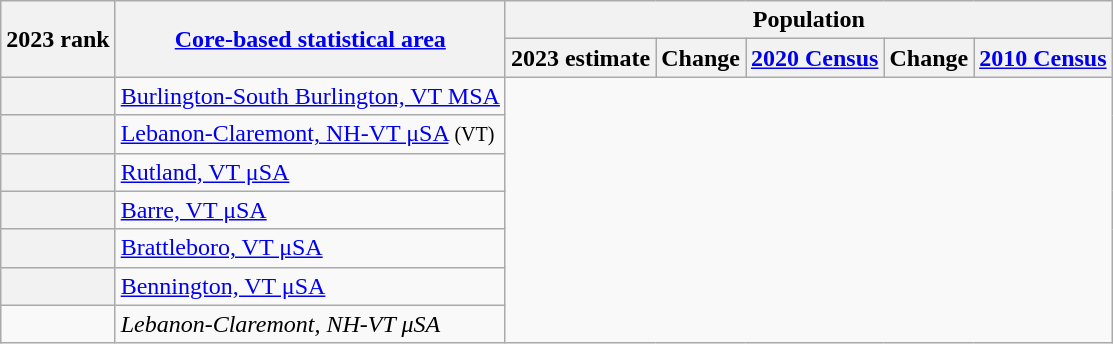<table class="wikitable sortable">
<tr>
<th scope=col rowspan=2>2023 rank</th>
<th scope=col rowspan=2><a href='#'>Core-based statistical area</a></th>
<th colspan=5>Population</th>
</tr>
<tr>
<th scope=col>2023 estimate</th>
<th scope=col>Change</th>
<th scope=col><a href='#'>2020 Census</a></th>
<th scope=col>Change</th>
<th scope=col><a href='#'>2010 Census</a></th>
</tr>
<tr>
<th scope=row></th>
<td><a href='#'>Burlington-South Burlington, VT MSA</a><br></td>
</tr>
<tr>
<th scope=row></th>
<td><a href='#'>Lebanon-Claremont, NH-VT μSA</a> <small>(VT)</small><br></td>
</tr>
<tr>
<th scope=row></th>
<td><a href='#'>Rutland, VT μSA</a><br></td>
</tr>
<tr>
<th scope=row></th>
<td><a href='#'>Barre, VT μSA</a><br></td>
</tr>
<tr>
<th scope=row></th>
<td><a href='#'>Brattleboro, VT μSA</a><br></td>
</tr>
<tr>
<th scope=row></th>
<td><a href='#'>Bennington, VT μSA</a><br></td>
</tr>
<tr>
<td></td>
<td><em><span>Lebanon-Claremont, NH-VT μSA</span></em><br></td>
</tr>
</table>
